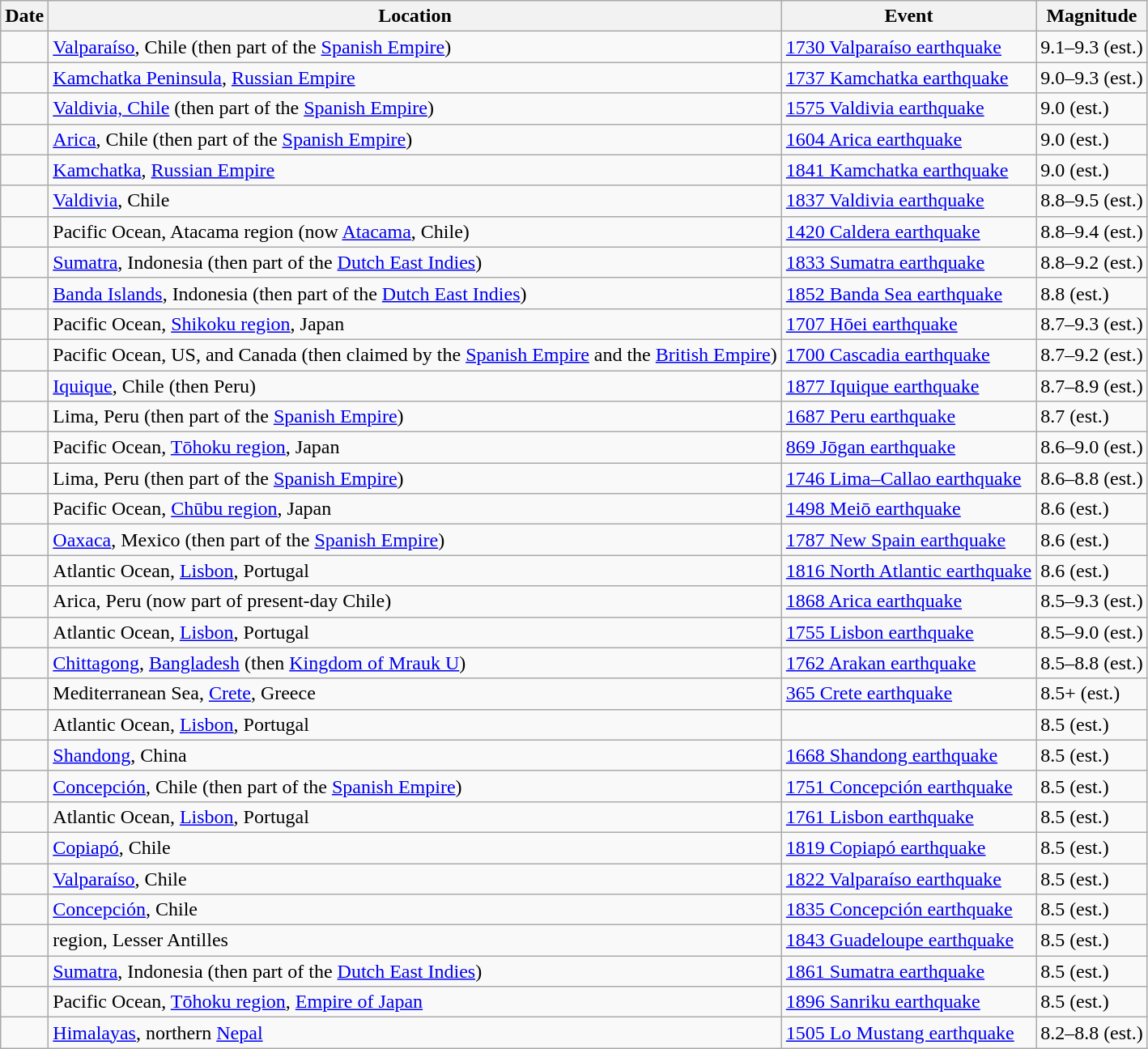<table class="wikitable sortable static-row-numbers sticky-header">
<tr>
<th scope="col">Date</th>
<th scope="col">Location</th>
<th scope="col" data-sort-type="number">Event</th>
<th scope="col">Magnitude</th>
</tr>
<tr>
<td></td>
<td> <a href='#'>Valparaíso</a>, Chile (then part of the <a href='#'>Spanish Empire</a>)</td>
<td><a href='#'>1730 Valparaíso earthquake</a></td>
<td>9.1–9.3 (est.)</td>
</tr>
<tr>
<td></td>
<td> <a href='#'>Kamchatka Peninsula</a>, <a href='#'>Russian Empire</a></td>
<td><a href='#'>1737 Kamchatka earthquake</a></td>
<td>9.0–9.3 (est.)</td>
</tr>
<tr>
<td></td>
<td> <a href='#'>Valdivia, Chile</a> (then part of the <a href='#'>Spanish Empire</a>)</td>
<td><a href='#'>1575 Valdivia earthquake</a></td>
<td>9.0 (est.)</td>
</tr>
<tr>
<td></td>
<td> <a href='#'>Arica</a>, Chile (then part of the <a href='#'>Spanish Empire</a>)</td>
<td><a href='#'>1604 Arica earthquake</a></td>
<td>9.0 (est.)</td>
</tr>
<tr>
<td></td>
<td> <a href='#'>Kamchatka</a>, <a href='#'>Russian Empire</a></td>
<td><a href='#'>1841 Kamchatka earthquake</a></td>
<td>9.0 (est.)</td>
</tr>
<tr>
<td></td>
<td> <a href='#'>Valdivia</a>, Chile</td>
<td><a href='#'>1837 Valdivia earthquake</a></td>
<td>8.8–9.5 (est.)</td>
</tr>
<tr>
<td></td>
<td> Pacific Ocean, Atacama region (now <a href='#'>Atacama</a>, Chile)</td>
<td><a href='#'>1420 Caldera earthquake</a></td>
<td>8.8–9.4 (est.)</td>
</tr>
<tr>
<td></td>
<td> <a href='#'>Sumatra</a>, Indonesia (then part of the <a href='#'>Dutch East Indies</a>)</td>
<td><a href='#'>1833 Sumatra earthquake</a></td>
<td>8.8–9.2 (est.)</td>
</tr>
<tr>
<td></td>
<td> <a href='#'>Banda Islands</a>, Indonesia (then part of the <a href='#'>Dutch East Indies</a>)</td>
<td><a href='#'>1852 Banda Sea earthquake</a></td>
<td>8.8 (est.)</td>
</tr>
<tr>
<td></td>
<td> Pacific Ocean, <a href='#'>Shikoku region</a>, Japan</td>
<td><a href='#'>1707 Hōei earthquake</a></td>
<td>8.7–9.3 (est.)</td>
</tr>
<tr>
<td></td>
<td> Pacific Ocean, US, and Canada (then claimed by the <a href='#'>Spanish Empire</a> and the <a href='#'>British Empire</a>)</td>
<td><a href='#'>1700 Cascadia earthquake</a></td>
<td>8.7–9.2 (est.)</td>
</tr>
<tr>
<td></td>
<td> <a href='#'>Iquique</a>, Chile (then Peru)</td>
<td><a href='#'>1877 Iquique earthquake</a></td>
<td>8.7–8.9 (est.)</td>
</tr>
<tr>
<td></td>
<td> Lima, Peru (then part of the <a href='#'>Spanish Empire</a>)</td>
<td><a href='#'>1687 Peru earthquake</a></td>
<td>8.7 (est.)</td>
</tr>
<tr>
<td></td>
<td> Pacific Ocean, <a href='#'>Tōhoku region</a>, Japan</td>
<td><a href='#'>869 Jōgan earthquake</a></td>
<td>8.6–9.0 (est.)</td>
</tr>
<tr>
<td></td>
<td> Lima, Peru (then part of the <a href='#'>Spanish Empire</a>)</td>
<td><a href='#'>1746 Lima–Callao earthquake</a></td>
<td>8.6–8.8 (est.)</td>
</tr>
<tr>
<td></td>
<td> Pacific Ocean, <a href='#'>Chūbu region</a>, Japan</td>
<td><a href='#'>1498 Meiō earthquake</a></td>
<td>8.6 (est.)</td>
</tr>
<tr>
<td></td>
<td> <a href='#'>Oaxaca</a>, Mexico (then part of the <a href='#'>Spanish Empire</a>)</td>
<td><a href='#'>1787 New Spain earthquake</a></td>
<td>8.6 (est.)</td>
</tr>
<tr>
<td></td>
<td> Atlantic Ocean, <a href='#'>Lisbon</a>, Portugal</td>
<td><a href='#'>1816 North Atlantic earthquake</a></td>
<td>8.6 (est.)</td>
</tr>
<tr>
<td></td>
<td> Arica, Peru (now part of present-day Chile)</td>
<td><a href='#'>1868 Arica earthquake</a></td>
<td>8.5–9.3 (est.)</td>
</tr>
<tr>
<td></td>
<td> Atlantic Ocean, <a href='#'>Lisbon</a>, Portugal</td>
<td><a href='#'>1755 Lisbon earthquake</a></td>
<td>8.5–9.0 (est.)</td>
</tr>
<tr>
<td></td>
<td> <a href='#'>Chittagong</a>, <a href='#'>Bangladesh</a> (then <a href='#'>Kingdom of Mrauk U</a>)</td>
<td><a href='#'>1762 Arakan earthquake</a></td>
<td>8.5–8.8 (est.)</td>
</tr>
<tr>
<td></td>
<td> Mediterranean Sea, <a href='#'>Crete</a>, Greece</td>
<td><a href='#'>365 Crete earthquake</a></td>
<td>8.5+ (est.)</td>
</tr>
<tr>
<td></td>
<td> Atlantic Ocean, <a href='#'>Lisbon</a>, Portugal</td>
<td></td>
<td>8.5 (est.)</td>
</tr>
<tr>
<td></td>
<td> <a href='#'>Shandong</a>, China</td>
<td><a href='#'>1668 Shandong earthquake</a></td>
<td>8.5 (est.)</td>
</tr>
<tr>
<td></td>
<td> <a href='#'>Concepción</a>, Chile (then part of the <a href='#'>Spanish Empire</a>)</td>
<td><a href='#'>1751 Concepción earthquake</a></td>
<td>8.5 (est.)</td>
</tr>
<tr>
<td></td>
<td> Atlantic Ocean, <a href='#'>Lisbon</a>, Portugal</td>
<td><a href='#'>1761 Lisbon earthquake</a></td>
<td>8.5 (est.)</td>
</tr>
<tr>
<td></td>
<td> <a href='#'>Copiapó</a>, Chile</td>
<td><a href='#'>1819 Copiapó earthquake</a></td>
<td>8.5 (est.)</td>
</tr>
<tr>
<td></td>
<td> <a href='#'>Valparaíso</a>, Chile</td>
<td><a href='#'>1822 Valparaíso earthquake</a></td>
<td>8.5 (est.)</td>
</tr>
<tr>
<td></td>
<td> <a href='#'>Concepción</a>, Chile</td>
<td><a href='#'>1835 Concepción earthquake</a></td>
<td>8.5 (est.)</td>
</tr>
<tr>
<td></td>
<td> region, Lesser Antilles</td>
<td><a href='#'>1843 Guadeloupe earthquake</a></td>
<td>8.5 (est.)</td>
</tr>
<tr>
<td></td>
<td> <a href='#'>Sumatra</a>, Indonesia (then part of the <a href='#'>Dutch East Indies</a>)</td>
<td><a href='#'>1861 Sumatra earthquake</a></td>
<td>8.5 (est.)</td>
</tr>
<tr>
<td></td>
<td> Pacific Ocean, <a href='#'>Tōhoku region</a>, <a href='#'>Empire of Japan</a></td>
<td><a href='#'>1896 Sanriku earthquake</a></td>
<td>8.5 (est.)</td>
</tr>
<tr>
<td></td>
<td> <a href='#'>Himalayas</a>, northern <a href='#'>Nepal</a></td>
<td><a href='#'>1505 Lo Mustang earthquake</a></td>
<td>8.2–8.8 (est.)</td>
</tr>
</table>
